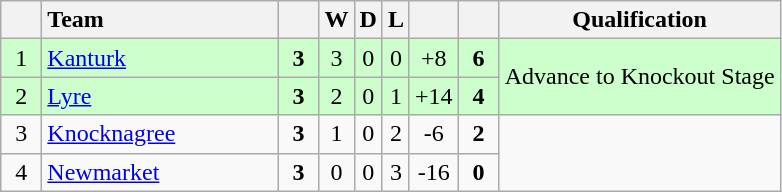<table class="wikitable" style="text-align:center">
<tr>
<th width="20"></th>
<th width="150" style="text-align:left;">Team</th>
<th width="20"></th>
<th>W</th>
<th>D</th>
<th>L</th>
<th width="20"></th>
<th width="20"></th>
<th>Qualification</th>
</tr>
<tr style="background:#ccffcc">
<td>1</td>
<td align="left"> <a href='#'>Kanturk</a></td>
<td><strong>3</strong></td>
<td>3</td>
<td>0</td>
<td>0</td>
<td>+8</td>
<td><strong>6</strong></td>
<td rowspan="2">Advance to Knockout Stage</td>
</tr>
<tr style="background:#ccffcc">
<td>2</td>
<td align="left"> <a href='#'>Lyre</a></td>
<td><strong>3</strong></td>
<td>2</td>
<td>0</td>
<td>1</td>
<td>+14</td>
<td><strong>4</strong></td>
</tr>
<tr>
<td>3</td>
<td align="left"> <a href='#'>Knocknagree</a></td>
<td><strong>3</strong></td>
<td>1</td>
<td>0</td>
<td>2</td>
<td>-6</td>
<td><strong>2</strong></td>
<td rowspan="2"></td>
</tr>
<tr>
<td>4</td>
<td align="left"> <a href='#'>Newmarket</a></td>
<td><strong>3</strong></td>
<td>0</td>
<td>0</td>
<td>3</td>
<td>-16</td>
<td><strong>0</strong></td>
</tr>
</table>
